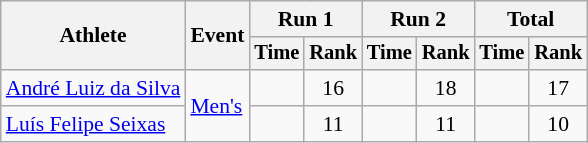<table class="wikitable" style="font-size:90%">
<tr>
<th rowspan="2">Athlete</th>
<th rowspan="2">Event</th>
<th colspan="2">Run 1</th>
<th colspan="2">Run 2</th>
<th colspan="2">Total</th>
</tr>
<tr style="font-size:95%">
<th>Time</th>
<th>Rank</th>
<th>Time</th>
<th>Rank</th>
<th>Time</th>
<th>Rank</th>
</tr>
<tr align=center>
<td align=left><a href='#'>André Luiz da Silva</a></td>
<td rowspan=2 align=left><a href='#'>Men's</a></td>
<td></td>
<td>16</td>
<td></td>
<td>18</td>
<td></td>
<td>17</td>
</tr>
<tr align=center>
<td align=left><a href='#'>Luís Felipe Seixas</a></td>
<td></td>
<td>11</td>
<td></td>
<td>11</td>
<td></td>
<td>10</td>
</tr>
</table>
